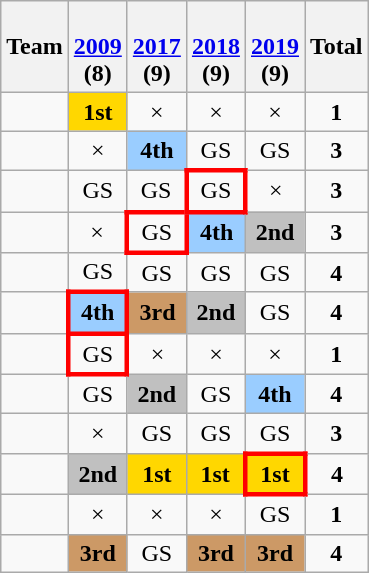<table class="wikitable" style="text-align: center;">
<tr>
<th>Team</th>
<th> <br> <a href='#'>2009</a> <br> (8)</th>
<th> <br> <a href='#'>2017</a> <br> (9)</th>
<th> <br> <a href='#'>2018</a> <br> (9)</th>
<th> <br> <a href='#'>2019</a> <br> (9)</th>
<th>Total</th>
</tr>
<tr>
<td align=left></td>
<td bgcolor=gold><strong>1st</strong></td>
<td>×</td>
<td>×</td>
<td>×</td>
<td><strong>1</strong></td>
</tr>
<tr>
<td align=left></td>
<td>×</td>
<td bgcolor=#9acdff><strong>4th</strong></td>
<td>GS</td>
<td>GS</td>
<td><strong>3</strong></td>
</tr>
<tr>
<td align=left></td>
<td>GS</td>
<td>GS</td>
<td style="border: 3px solid red">GS</td>
<td>×</td>
<td><strong>3</strong></td>
</tr>
<tr>
<td align=left></td>
<td>×</td>
<td style="border: 3px solid red">GS</td>
<td bgcolor=#9acdff><strong>4th</strong></td>
<td bgcolor=silver><strong>2nd</strong></td>
<td><strong>3</strong></td>
</tr>
<tr>
<td align=left></td>
<td>GS</td>
<td>GS</td>
<td>GS</td>
<td>GS</td>
<td><strong>4</strong></td>
</tr>
<tr>
<td align=left></td>
<td style="border: 3px solid red" bgcolor=#9acdff><strong>4th</strong></td>
<td bgcolor=#cc9966><strong>3rd</strong></td>
<td bgcolor=silver><strong>2nd</strong></td>
<td>GS</td>
<td><strong>4</strong></td>
</tr>
<tr>
<td align=left></td>
<td style="border: 3px solid red">GS</td>
<td>×</td>
<td>×</td>
<td>×</td>
<td><strong>1</strong></td>
</tr>
<tr>
<td align=left></td>
<td>GS</td>
<td bgcolor=silver><strong>2nd</strong></td>
<td>GS</td>
<td bgcolor=#9acdff><strong>4th</strong></td>
<td><strong>4</strong></td>
</tr>
<tr>
<td align=left></td>
<td>×</td>
<td>GS</td>
<td>GS</td>
<td>GS</td>
<td><strong>3</strong></td>
</tr>
<tr>
<td align=left></td>
<td bgcolor=silver><strong>2nd</strong></td>
<td bgcolor=gold><strong>1st</strong></td>
<td bgcolor=gold><strong>1st</strong></td>
<td style="border: 3px solid red" bgcolor=gold><strong>1st</strong></td>
<td><strong>4</strong></td>
</tr>
<tr>
<td align=left></td>
<td>×</td>
<td>×</td>
<td>×</td>
<td>GS</td>
<td><strong>1</strong></td>
</tr>
<tr>
<td align=left></td>
<td bgcolor=#cc9966><strong>3rd</strong></td>
<td>GS</td>
<td bgcolor=#cc9966><strong>3rd</strong></td>
<td bgcolor=#cc9966><strong>3rd</strong></td>
<td><strong>4</strong></td>
</tr>
</table>
